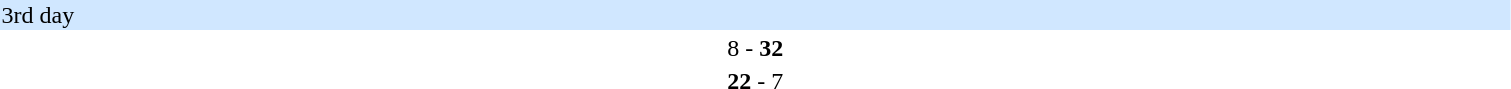<table width=80%>
<tr>
<th width=30%></th>
<th width=12%></th>
<th width=30%></th>
</tr>
<tr bgcolor=#D0E7FF>
<td colspan="3">3rd day</td>
</tr>
<tr>
<td align=right></td>
<td align=center>8 - <strong>32</strong></td>
<td><strong></strong></td>
</tr>
<tr>
<td align=right><strong></strong></td>
<td align=center><strong>22</strong> - 7</td>
<td></td>
</tr>
<tr>
</tr>
</table>
